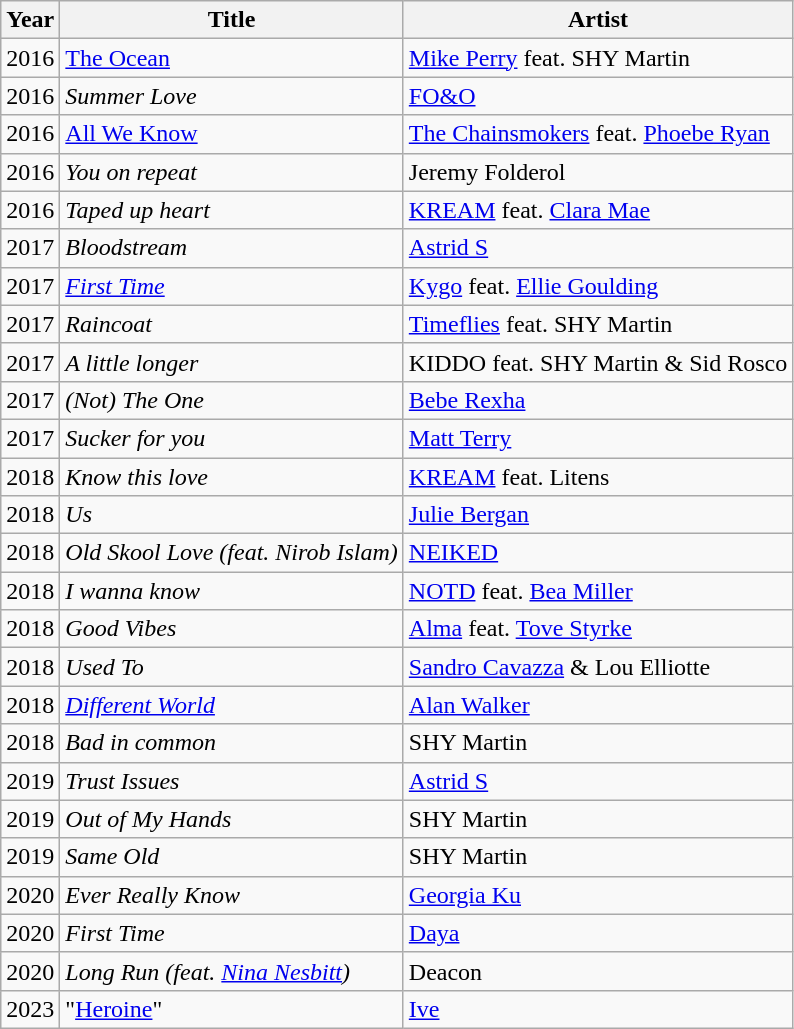<table class="wikitable">
<tr>
<th>Year</th>
<th>Title</th>
<th>Artist</th>
</tr>
<tr>
<td>2016</td>
<td><a href='#'>The Ocean</a></td>
<td><a href='#'>Mike Perry</a> feat. SHY Martin</td>
</tr>
<tr>
<td>2016</td>
<td><em>Summer Love</em></td>
<td><a href='#'>FO&O</a></td>
</tr>
<tr>
<td>2016</td>
<td><a href='#'>All We Know</a></td>
<td><a href='#'>The Chainsmokers</a> feat. <a href='#'>Phoebe Ryan</a></td>
</tr>
<tr>
<td>2016</td>
<td><em>You on repeat</em></td>
<td>Jeremy Folderol</td>
</tr>
<tr>
<td>2016</td>
<td><em>Taped up heart</em></td>
<td><a href='#'>KREAM</a> feat. <a href='#'>Clara Mae</a></td>
</tr>
<tr>
<td>2017</td>
<td><em>Bloodstream</em></td>
<td><a href='#'>Astrid S</a></td>
</tr>
<tr>
<td>2017</td>
<td><em><a href='#'>First Time</a></em></td>
<td><a href='#'>Kygo</a> feat. <a href='#'>Ellie Goulding</a></td>
</tr>
<tr>
<td>2017</td>
<td><em>Raincoat</em></td>
<td><a href='#'>Timeflies</a> feat. SHY Martin</td>
</tr>
<tr>
<td>2017</td>
<td><em>A little longer</em></td>
<td>KIDDO feat. SHY Martin & Sid Rosco</td>
</tr>
<tr>
<td>2017</td>
<td><em>(Not) The One</em></td>
<td><a href='#'>Bebe Rexha</a></td>
</tr>
<tr>
<td>2017</td>
<td><em>Sucker for you</em></td>
<td><a href='#'>Matt Terry</a></td>
</tr>
<tr>
<td>2018</td>
<td><em>Know this love</em></td>
<td><a href='#'>KREAM</a> feat. Litens</td>
</tr>
<tr>
<td>2018</td>
<td><em>Us</em></td>
<td><a href='#'>Julie Bergan</a></td>
</tr>
<tr>
<td>2018</td>
<td><em>Old Skool Love (feat. Nirob Islam)</em></td>
<td><a href='#'>NEIKED</a></td>
</tr>
<tr>
<td>2018</td>
<td><em>I wanna know</em></td>
<td><a href='#'>NOTD</a> feat. <a href='#'>Bea Miller</a></td>
</tr>
<tr>
<td>2018</td>
<td><em>Good Vibes</em></td>
<td><a href='#'>Alma</a> feat. <a href='#'>Tove Styrke</a></td>
</tr>
<tr>
<td>2018</td>
<td><em>Used To</em></td>
<td><a href='#'>Sandro Cavazza</a> & Lou Elliotte</td>
</tr>
<tr>
<td>2018</td>
<td><em><a href='#'>Different World</a></em></td>
<td><a href='#'>Alan Walker</a></td>
</tr>
<tr>
<td>2018</td>
<td><em>Bad in common</em></td>
<td>SHY Martin</td>
</tr>
<tr>
<td>2019</td>
<td><em>Trust Issues</em></td>
<td><a href='#'>Astrid S</a></td>
</tr>
<tr>
<td>2019</td>
<td><em>Out of My Hands</em></td>
<td>SHY Martin</td>
</tr>
<tr>
<td>2019</td>
<td><em>Same Old</em></td>
<td>SHY Martin</td>
</tr>
<tr>
<td>2020</td>
<td><em>Ever Really Know</em></td>
<td><a href='#'>Georgia Ku</a></td>
</tr>
<tr>
<td>2020</td>
<td><em>First Time</em></td>
<td><a href='#'>Daya</a></td>
</tr>
<tr>
<td>2020</td>
<td><em>Long Run (feat. <a href='#'>Nina Nesbitt</a>)</em></td>
<td>Deacon</td>
</tr>
<tr>
<td>2023</td>
<td>"<a href='#'>Heroine</a>"</td>
<td><a href='#'>Ive</a></td>
</tr>
</table>
